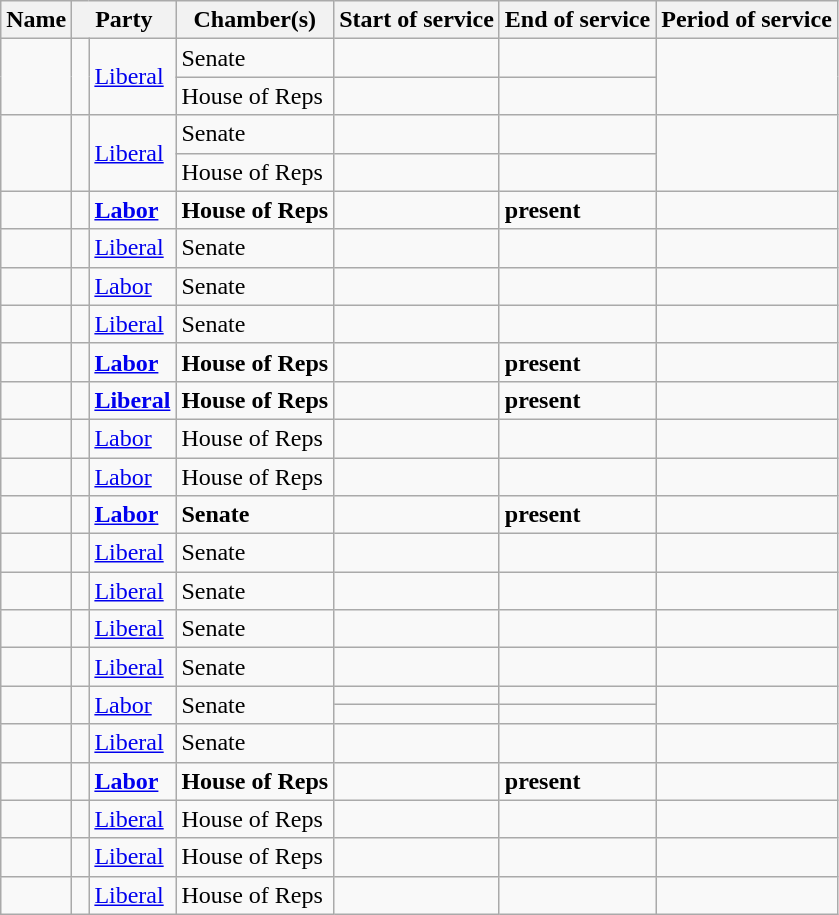<table class="wikitable sortable" style="text-align: left">
<tr>
<th>Name</th>
<th colspan=2>Party</th>
<th>Chamber(s)</th>
<th>Start of service</th>
<th>End of service</th>
<th>Period of service</th>
</tr>
<tr>
<td rowspan=2></td>
<td rowspan=2 > </td>
<td rowspan=2><a href='#'>Liberal</a></td>
<td>Senate</td>
<td></td>
<td></td>
<td rowspan=2> </td>
</tr>
<tr>
<td>House of Reps</td>
<td></td>
<td></td>
</tr>
<tr>
<td rowspan=2></td>
<td rowspan=2 > </td>
<td rowspan=2><a href='#'>Liberal</a></td>
<td>Senate</td>
<td></td>
<td></td>
<td rowspan=2> </td>
</tr>
<tr>
<td>House of Reps</td>
<td></td>
<td></td>
</tr>
<tr>
<td><strong></strong></td>
<td> </td>
<td><strong><a href='#'>Labor</a></strong></td>
<td><strong>House of Reps</strong></td>
<td><strong></strong></td>
<td><strong>present</strong></td>
<td><strong></strong></td>
</tr>
<tr>
<td></td>
<td> </td>
<td><a href='#'>Liberal</a></td>
<td>Senate</td>
<td></td>
<td></td>
<td></td>
</tr>
<tr>
<td></td>
<td> </td>
<td><a href='#'>Labor</a></td>
<td>Senate</td>
<td></td>
<td></td>
<td></td>
</tr>
<tr>
<td></td>
<td> </td>
<td><a href='#'>Liberal</a></td>
<td>Senate</td>
<td></td>
<td></td>
<td></td>
</tr>
<tr>
<td><strong></strong></td>
<td> </td>
<td><strong><a href='#'>Labor</a></strong></td>
<td><strong>House of Reps</strong></td>
<td><strong></strong></td>
<td><strong>present</strong></td>
<td><strong></strong></td>
</tr>
<tr>
<td><strong></strong></td>
<td> </td>
<td><strong><a href='#'>Liberal</a></strong></td>
<td><strong>House of Reps</strong></td>
<td><strong></strong></td>
<td><strong>present</strong></td>
<td><strong></strong></td>
</tr>
<tr>
<td></td>
<td> </td>
<td><a href='#'>Labor</a></td>
<td>House of Reps</td>
<td></td>
<td></td>
<td></td>
</tr>
<tr>
<td></td>
<td> </td>
<td><a href='#'>Labor</a></td>
<td>House of Reps</td>
<td></td>
<td></td>
<td></td>
</tr>
<tr>
<td><strong></strong></td>
<td> </td>
<td><strong><a href='#'>Labor</a></strong></td>
<td><strong>Senate</strong></td>
<td><strong></strong></td>
<td><strong>present</strong></td>
<td><strong></strong></td>
</tr>
<tr>
<td></td>
<td> </td>
<td><a href='#'>Liberal</a></td>
<td>Senate</td>
<td></td>
<td></td>
<td></td>
</tr>
<tr>
<td></td>
<td> </td>
<td><a href='#'>Liberal</a></td>
<td>Senate</td>
<td></td>
<td></td>
<td></td>
</tr>
<tr>
<td></td>
<td> </td>
<td><a href='#'>Liberal</a></td>
<td>Senate</td>
<td></td>
<td></td>
<td></td>
</tr>
<tr>
<td></td>
<td> </td>
<td><a href='#'>Liberal</a></td>
<td>Senate</td>
<td></td>
<td></td>
<td></td>
</tr>
<tr>
<td rowspan=2></td>
<td rowspan=2 > </td>
<td rowspan=2><a href='#'>Labor</a></td>
<td rowspan=2>Senate</td>
<td></td>
<td></td>
<td rowspan=2> </td>
</tr>
<tr>
<td></td>
<td></td>
</tr>
<tr>
<td></td>
<td> </td>
<td><a href='#'>Liberal</a></td>
<td>Senate</td>
<td></td>
<td></td>
<td></td>
</tr>
<tr>
<td><strong></strong></td>
<td> </td>
<td><strong><a href='#'>Labor</a></strong></td>
<td><strong>House of Reps</strong></td>
<td><strong></strong></td>
<td><strong>present</strong></td>
<td><strong></strong></td>
</tr>
<tr>
<td></td>
<td> </td>
<td><a href='#'>Liberal</a></td>
<td>House of Reps</td>
<td></td>
<td></td>
<td></td>
</tr>
<tr>
<td></td>
<td> </td>
<td><a href='#'>Liberal</a></td>
<td>House of Reps</td>
<td></td>
<td></td>
<td></td>
</tr>
<tr>
<td></td>
<td> </td>
<td><a href='#'>Liberal</a></td>
<td>House of Reps</td>
<td></td>
<td></td>
<td></td>
</tr>
</table>
